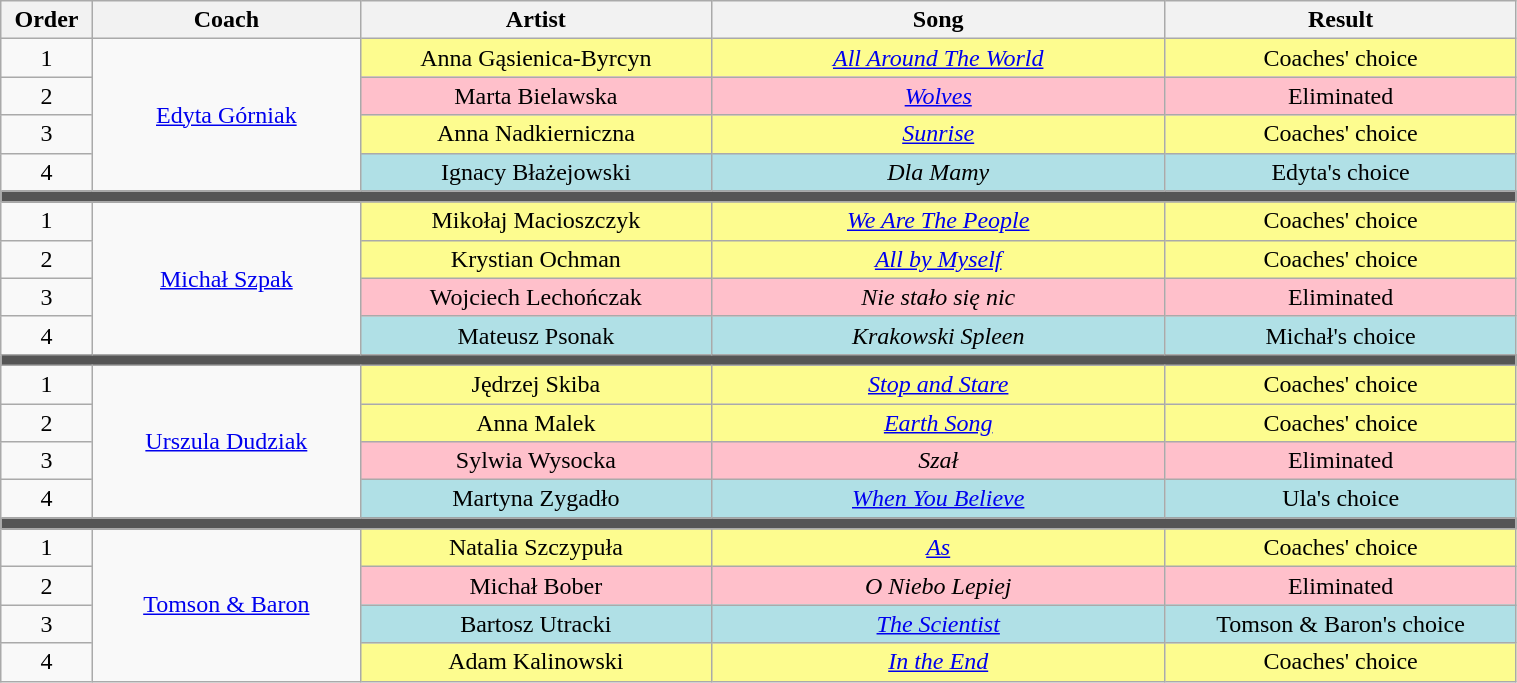<table class="wikitable" style="text-align:center; width:80%;">
<tr>
<th scope="col" style="width:03%;">Order</th>
<th scope="col" style="width:13%;">Coach</th>
<th scope="col" style="width:17%;">Artist</th>
<th scope="col" style="width:22%;">Song</th>
<th scope="col" style="width:17%;">Result</th>
</tr>
<tr>
<td scope="row">1</td>
<td rowspan="4"><a href='#'>Edyta Górniak</a></td>
<td style="background:#fdfc8f;">Anna Gąsienica-Byrcyn</td>
<td style="background:#fdfc8f;"><em><a href='#'>All Around The World</a></em></td>
<td style="background:#fdfc8f;">Coaches' choice</td>
</tr>
<tr>
<td scope="row">2</td>
<td style="background:pink;">Marta Bielawska</td>
<td style="background:pink;"><em><a href='#'>Wolves</a></em></td>
<td style="background:pink;">Eliminated</td>
</tr>
<tr>
<td scope="row">3</td>
<td style="background:#fdfc8f;">Anna Nadkierniczna</td>
<td style="background:#fdfc8f;"><em><a href='#'>Sunrise</a></em></td>
<td style="background:#fdfc8f;">Coaches' choice</td>
</tr>
<tr>
<td scope="roow">4</td>
<td style="background:#b0e0e6;">Ignacy Błażejowski</td>
<td style="background:#b0e0e6;"><em>Dla Mamy</em></td>
<td style="background:#b0e0e6;">Edyta's choice</td>
</tr>
<tr>
<td colspan="5" style="background:#555;"></td>
</tr>
<tr>
<td scope="row">1</td>
<td rowspan="4"><a href='#'>Michał Szpak</a></td>
<td style="background:#fdfc8f;">Mikołaj Macioszczyk</td>
<td style="background:#fdfc8f;"><em><a href='#'>We Are The People</a></em></td>
<td style="background:#fdfc8f;">Coaches' choice</td>
</tr>
<tr>
<td scope="row">2</td>
<td style="background:#fdfc8f;">Krystian Ochman</td>
<td style="background:#fdfc8f;"><em><a href='#'>All by Myself</a></em></td>
<td style="background:#fdfc8f;">Coaches' choice</td>
</tr>
<tr>
<td scope="row">3</td>
<td style="background:pink;">Wojciech Lechończak</td>
<td style="background:pink;"><em>Nie stało się nic</em></td>
<td style="background:pink;">Eliminated</td>
</tr>
<tr>
<td scope="row">4</td>
<td style="background:#b0e0e6;">Mateusz Psonak</td>
<td style="background:#b0e0e6;"><em>Krakowski Spleen</em></td>
<td style="background:#b0e0e6;">Michał's choice</td>
</tr>
<tr>
<td colspan="5" style="background:#555;"></td>
</tr>
<tr>
<td scope="row">1</td>
<td rowspan="4"><a href='#'>Urszula Dudziak</a></td>
<td style="background:#fdfc8f;">Jędrzej Skiba</td>
<td style="background:#fdfc8f;"><em><a href='#'>Stop and Stare</a></em></td>
<td style="background:#fdfc8f;">Coaches' choice</td>
</tr>
<tr>
<td scope="row">2</td>
<td style="background:#fdfc8f;">Anna Malek</td>
<td style="background:#fdfc8f;"><em><a href='#'>Earth Song</a></em></td>
<td style="background:#fdfc8f;">Coaches' choice</td>
</tr>
<tr>
<td scope="row">3</td>
<td style="background:pink;">Sylwia Wysocka</td>
<td style="background:pink;"><em>Szał</em></td>
<td style="background:pink;">Eliminated</td>
</tr>
<tr>
<td scope="row">4</td>
<td style="background:#b0e0e6;">Martyna Zygadło</td>
<td style="background:#b0e0e6;"><em><a href='#'>When You Believe</a></em></td>
<td style="background:#b0e0e6;">Ula's choice</td>
</tr>
<tr>
<td colspan="5" style="background:#555;"></td>
</tr>
<tr>
<td scope="row">1</td>
<td rowspan="4"><a href='#'>Tomson & Baron</a></td>
<td style="background:#fdfc8f;">Natalia Szczypuła</td>
<td style="background:#fdfc8f;"><em><a href='#'>As</a></em></td>
<td style="background:#fdfc8f;">Coaches' choice</td>
</tr>
<tr>
<td scope="row">2</td>
<td style="background:pink;">Michał Bober</td>
<td style="background:pink;"><em>O Niebo Lepiej</em></td>
<td style="background:pink;">Eliminated</td>
</tr>
<tr>
<td scope="row">3</td>
<td style="background:#b0e0e6;">Bartosz Utracki</td>
<td style="background:#b0e0e6;"><em><a href='#'>The Scientist</a></em></td>
<td style="background:#b0e0e6;">Tomson & Baron's choice</td>
</tr>
<tr>
<td scope="row">4</td>
<td style="background:#fdfc8f;">Adam Kalinowski</td>
<td style="background:#fdfc8f;"><em><a href='#'>In the End</a></em></td>
<td style="background:#fdfc8f;">Coaches' choice</td>
</tr>
</table>
